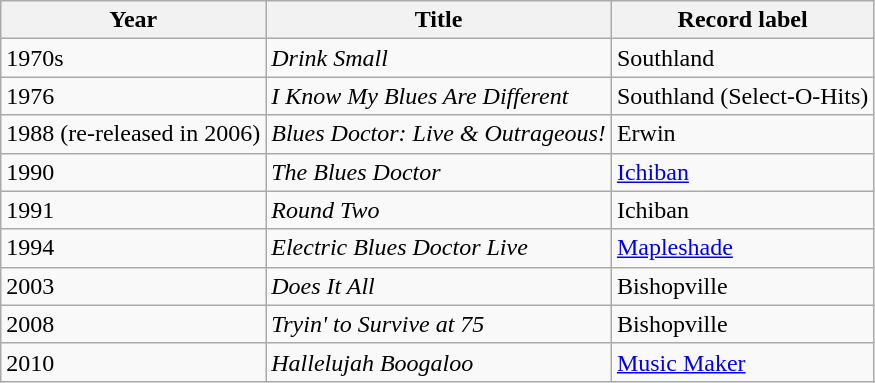<table class="wikitable sortable">
<tr>
<th>Year</th>
<th>Title</th>
<th>Record label</th>
</tr>
<tr>
<td>1970s</td>
<td><em>Drink Small</em></td>
<td style="text-align:left;">Southland</td>
</tr>
<tr>
<td>1976</td>
<td><em>I Know My Blues Are Different</em></td>
<td style="text-align:left;">Southland (Select-O-Hits)</td>
</tr>
<tr>
<td>1988 (re-released in 2006)</td>
<td><em>Blues Doctor: Live & Outrageous!</em></td>
<td style="text-align:left;">Erwin</td>
</tr>
<tr>
<td>1990</td>
<td><em>The Blues Doctor</em></td>
<td style="text-align:left;"><a href='#'>Ichiban</a></td>
</tr>
<tr>
<td>1991</td>
<td><em>Round Two</em></td>
<td style="text-align:left;">Ichiban</td>
</tr>
<tr>
<td>1994</td>
<td><em>Electric Blues Doctor Live</em></td>
<td style="text-align:left;"><a href='#'>Mapleshade</a></td>
</tr>
<tr>
<td>2003</td>
<td><em>Does It All</em></td>
<td style="text-align:left;">Bishopville</td>
</tr>
<tr>
<td>2008</td>
<td><em>Tryin' to Survive at 75</em></td>
<td style="text-align:left;">Bishopville</td>
</tr>
<tr>
<td>2010</td>
<td><em>Hallelujah Boogaloo</em></td>
<td style="text-align:left;"><a href='#'>Music Maker</a></td>
</tr>
</table>
